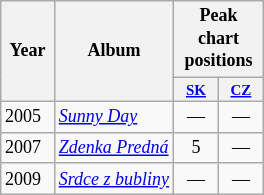<table class="wikitable" style="font-size: 9pt; text-align:left;">
<tr>
<th rowspan="2" style="width:30px;">Year</th>
<th rowspan="2">Album</th>
<th colspan="2">Peak chart positions</th>
</tr>
<tr style="font-size:smaller;">
<th style="width:25px;"><a href='#'>SK</a></th>
<th style="width:25px;"><a href='#'>CZ</a></th>
</tr>
<tr>
<td>2005</td>
<td><em><a href='#'>Sunny Day</a></em></td>
<td style="text-align:center;">—</td>
<td style="text-align:center;">—</td>
</tr>
<tr>
<td>2007</td>
<td><em><a href='#'>Zdenka Predná</a></em></td>
<td style="text-align:center;">5</td>
<td style="text-align:center;">—</td>
</tr>
<tr>
<td>2009</td>
<td><em><a href='#'>Srdce z bubliny</a></em></td>
<td style="text-align:center;">—</td>
<td style="text-align:center;">—</td>
</tr>
</table>
